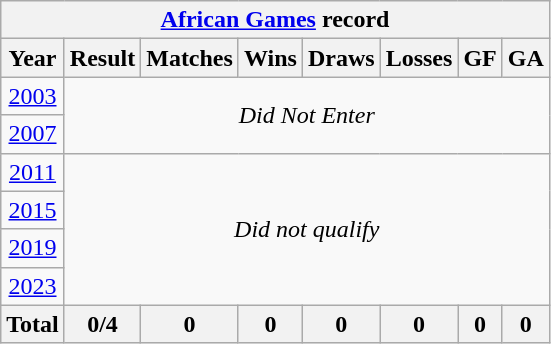<table class="wikitable" style="text-align: center;">
<tr>
<th colspan=8><a href='#'>African Games</a> record</th>
</tr>
<tr>
<th>Year</th>
<th>Result</th>
<th>Matches</th>
<th>Wins</th>
<th>Draws</th>
<th>Losses</th>
<th>GF</th>
<th>GA</th>
</tr>
<tr>
<td> <a href='#'>2003</a></td>
<td rowspan=2 colspan=8><em>Did Not Enter</em></td>
</tr>
<tr>
<td> <a href='#'>2007</a></td>
</tr>
<tr>
<td> <a href='#'>2011</a></td>
<td colspan=8 rowspan=4><em>Did not qualify</em></td>
</tr>
<tr>
<td> <a href='#'>2015</a></td>
</tr>
<tr>
<td> <a href='#'>2019</a></td>
</tr>
<tr>
<td> <a href='#'>2023</a></td>
</tr>
<tr>
<th>Total</th>
<th>0/4</th>
<th>0</th>
<th>0</th>
<th>0</th>
<th>0</th>
<th>0</th>
<th>0</th>
</tr>
</table>
